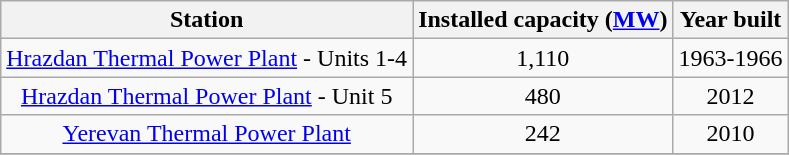<table class="wikitable sortable" style="text-align: center;">
<tr>
<th>Station</th>
<th>Installed capacity (<a href='#'>MW</a>)</th>
<th>Year built</th>
</tr>
<tr>
<td><a href='#'>Hrazdan Thermal Power Plant</a> - Units 1-4</td>
<td>1,110</td>
<td>1963-1966</td>
</tr>
<tr>
<td><a href='#'>Hrazdan Thermal Power Plant</a> - Unit 5</td>
<td>480</td>
<td>2012</td>
</tr>
<tr>
<td><a href='#'>Yerevan Thermal Power Plant</a></td>
<td>242</td>
<td>2010</td>
</tr>
<tr>
</tr>
</table>
